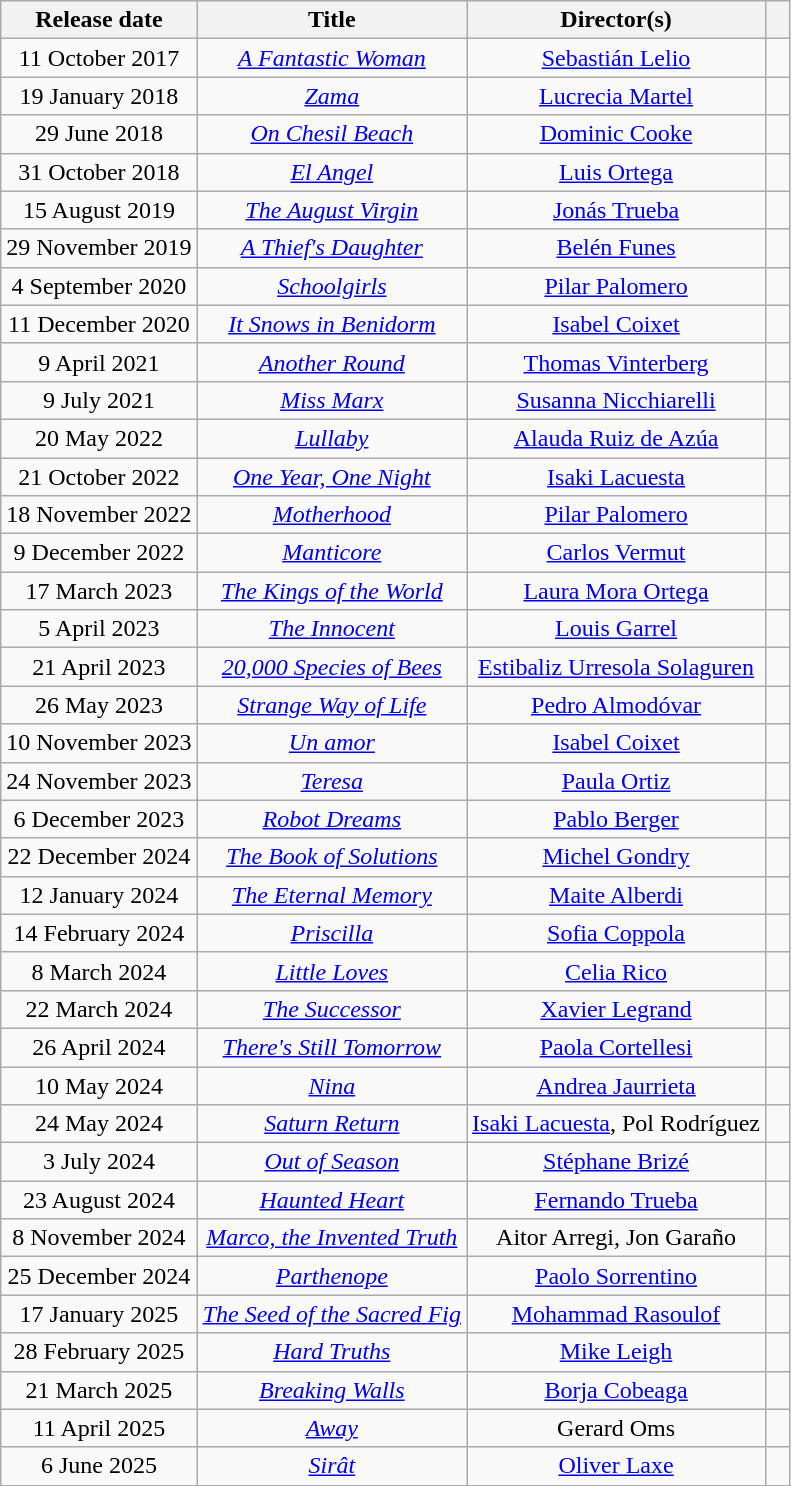<table class="wikitable sortable plainrowheaders" style="text-align: center;">
<tr>
<th>Release date</th>
<th>Title</th>
<th>Director(s)</th>
<th scope=col class="unsortable" style="width:3%;"></th>
</tr>
<tr>
<td>11 October 2017</td>
<td><em><a href='#'>A Fantastic Woman</a></em></td>
<td><a href='#'>Sebastián Lelio</a></td>
<td></td>
</tr>
<tr>
<td>19 January 2018</td>
<td><em><a href='#'>Zama</a></em></td>
<td><a href='#'>Lucrecia Martel</a></td>
<td></td>
</tr>
<tr>
<td>29 June 2018</td>
<td><em><a href='#'>On Chesil Beach</a></em></td>
<td><a href='#'>Dominic Cooke</a></td>
<td></td>
</tr>
<tr>
<td>31 October 2018</td>
<td><em><a href='#'>El Angel</a></em></td>
<td><a href='#'>Luis Ortega</a></td>
<td></td>
</tr>
<tr>
<td>15 August 2019</td>
<td><em><a href='#'>The August Virgin</a></em></td>
<td><a href='#'>Jonás Trueba</a></td>
<td></td>
</tr>
<tr>
<td>29 November 2019</td>
<td><em><a href='#'>A Thief's Daughter</a></em></td>
<td><a href='#'>Belén Funes</a></td>
<td></td>
</tr>
<tr>
<td>4 September 2020</td>
<td><em><a href='#'>Schoolgirls</a></em></td>
<td><a href='#'>Pilar Palomero</a></td>
<td></td>
</tr>
<tr>
<td>11 December 2020</td>
<td><em><a href='#'>It Snows in Benidorm</a></em></td>
<td><a href='#'>Isabel Coixet</a></td>
<td></td>
</tr>
<tr>
<td>9 April 2021</td>
<td><em><a href='#'>Another Round</a></em></td>
<td><a href='#'>Thomas Vinterberg</a></td>
<td></td>
</tr>
<tr>
<td>9 July 2021</td>
<td><em><a href='#'>Miss Marx</a></em></td>
<td><a href='#'>Susanna Nicchiarelli</a></td>
<td></td>
</tr>
<tr>
<td>20 May 2022</td>
<td><em><a href='#'>Lullaby</a></em></td>
<td><a href='#'>Alauda Ruiz de Azúa</a></td>
<td></td>
</tr>
<tr>
<td>21 October 2022</td>
<td><em><a href='#'>One Year, One Night</a></em></td>
<td><a href='#'>Isaki Lacuesta</a></td>
<td></td>
</tr>
<tr>
<td>18 November 2022</td>
<td><em><a href='#'>Motherhood</a></em></td>
<td><a href='#'>Pilar Palomero</a></td>
<td></td>
</tr>
<tr>
<td>9 December 2022</td>
<td><em><a href='#'>Manticore</a></em></td>
<td><a href='#'>Carlos Vermut</a></td>
<td></td>
</tr>
<tr>
<td>17 March 2023</td>
<td><em><a href='#'>The Kings of the World</a></em></td>
<td><a href='#'>Laura Mora Ortega</a></td>
<td></td>
</tr>
<tr>
<td>5 April 2023</td>
<td><em><a href='#'>The Innocent</a></em></td>
<td><a href='#'>Louis Garrel</a></td>
<td></td>
</tr>
<tr>
<td>21 April 2023</td>
<td><em><a href='#'>20,000 Species of Bees</a></em></td>
<td><a href='#'>Estibaliz Urresola Solaguren</a></td>
<td></td>
</tr>
<tr>
<td>26 May 2023</td>
<td><em><a href='#'>Strange Way of Life</a></em></td>
<td><a href='#'>Pedro Almodóvar</a></td>
<td></td>
</tr>
<tr>
<td>10 November 2023</td>
<td><em><a href='#'>Un amor</a></em></td>
<td><a href='#'>Isabel Coixet</a></td>
<td></td>
</tr>
<tr>
<td>24 November 2023</td>
<td><em><a href='#'>Teresa</a></em></td>
<td><a href='#'>Paula Ortiz</a></td>
<td></td>
</tr>
<tr>
<td>6 December 2023</td>
<td><em><a href='#'>Robot Dreams</a></em></td>
<td><a href='#'>Pablo Berger</a></td>
<td></td>
</tr>
<tr>
<td>22 December 2024</td>
<td><em><a href='#'>The Book of Solutions</a></em></td>
<td><a href='#'>Michel Gondry</a></td>
<td></td>
</tr>
<tr>
<td>12 January 2024</td>
<td><em><a href='#'>The Eternal Memory</a></em></td>
<td><a href='#'>Maite Alberdi</a></td>
<td></td>
</tr>
<tr>
<td>14 February 2024</td>
<td><em><a href='#'>Priscilla</a></em></td>
<td><a href='#'>Sofia Coppola</a></td>
<td></td>
</tr>
<tr>
<td>8 March 2024</td>
<td><em><a href='#'>Little Loves</a></em></td>
<td><a href='#'>Celia Rico</a></td>
<td></td>
</tr>
<tr>
<td>22 March 2024</td>
<td><em><a href='#'>The Successor</a></em></td>
<td><a href='#'>Xavier Legrand</a></td>
<td></td>
</tr>
<tr>
<td>26 April 2024</td>
<td><em><a href='#'>There's Still Tomorrow</a></em></td>
<td><a href='#'>Paola Cortellesi</a></td>
<td></td>
</tr>
<tr>
<td>10 May 2024</td>
<td><em><a href='#'>Nina</a></em></td>
<td><a href='#'>Andrea Jaurrieta</a></td>
<td></td>
</tr>
<tr>
<td>24 May 2024</td>
<td><em><a href='#'>Saturn Return</a></em></td>
<td><a href='#'>Isaki Lacuesta</a>, Pol Rodríguez</td>
<td></td>
</tr>
<tr>
<td>3 July 2024</td>
<td><em><a href='#'>Out of Season</a></em></td>
<td><a href='#'>Stéphane Brizé</a></td>
<td></td>
</tr>
<tr>
<td>23 August 2024</td>
<td><em><a href='#'>Haunted Heart</a></em></td>
<td><a href='#'>Fernando Trueba</a></td>
<td></td>
</tr>
<tr>
<td>8 November 2024</td>
<td><em><a href='#'>Marco, the Invented Truth</a></em></td>
<td>Aitor Arregi, Jon Garaño</td>
<td></td>
</tr>
<tr>
<td>25 December 2024</td>
<td><em><a href='#'>Parthenope</a></em></td>
<td><a href='#'>Paolo Sorrentino</a></td>
<td></td>
</tr>
<tr>
<td>17 January 2025</td>
<td><em><a href='#'>The Seed of the Sacred Fig</a></em></td>
<td><a href='#'>Mohammad Rasoulof</a></td>
<td></td>
</tr>
<tr>
<td>28 February 2025</td>
<td><em><a href='#'>Hard Truths</a></em></td>
<td><a href='#'>Mike Leigh</a></td>
<td></td>
</tr>
<tr>
<td>21 March 2025</td>
<td><em><a href='#'>Breaking Walls</a></em></td>
<td><a href='#'>Borja Cobeaga</a></td>
<td></td>
</tr>
<tr>
<td>11 April 2025</td>
<td><em><a href='#'>Away</a></em></td>
<td>Gerard Oms</td>
<td></td>
</tr>
<tr>
<td>6 June 2025</td>
<td><em><a href='#'>Sirât</a></em></td>
<td><a href='#'>Oliver Laxe</a></td>
<td></td>
</tr>
</table>
